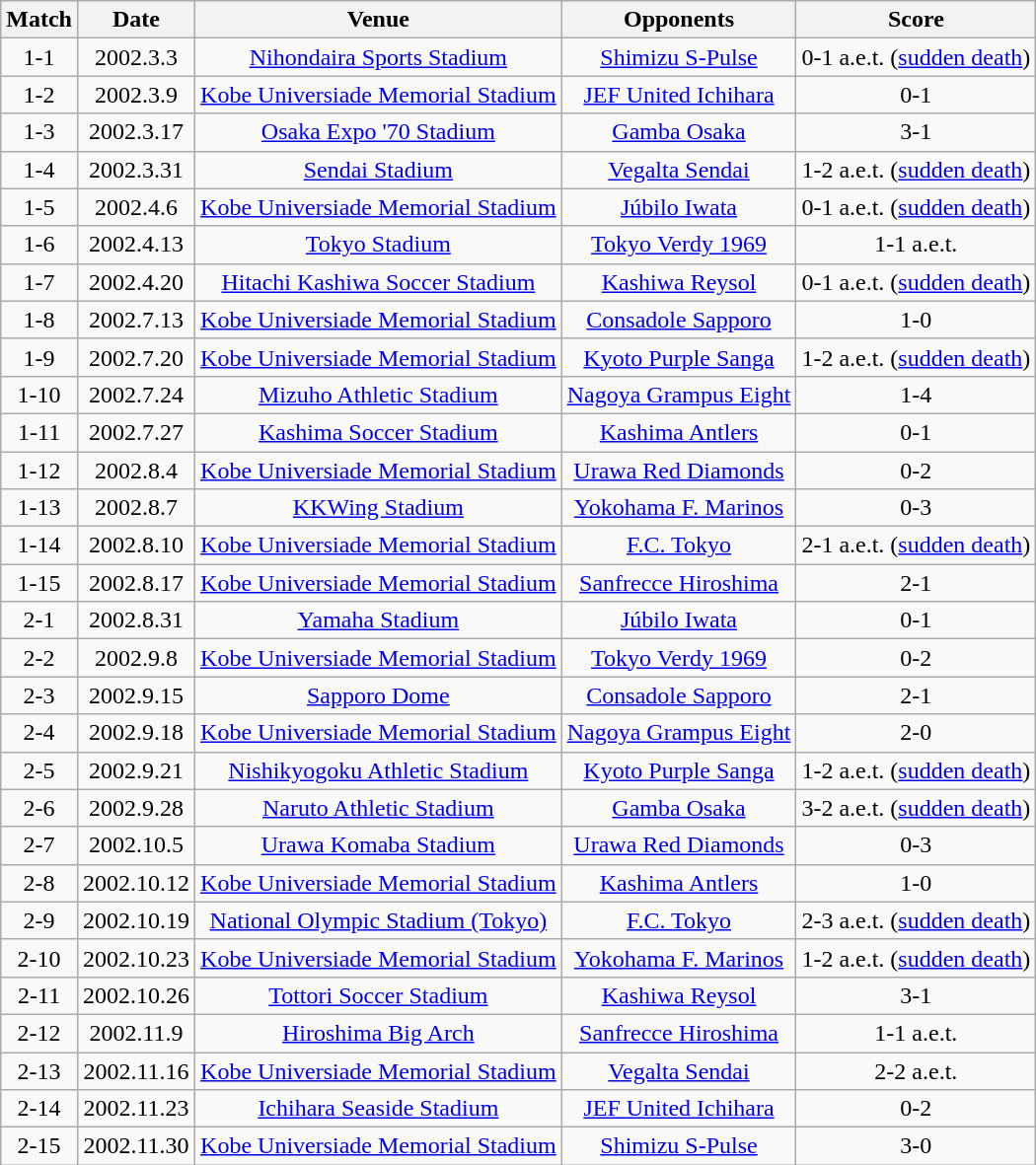<table class="wikitable" style="text-align:center;">
<tr>
<th>Match</th>
<th>Date</th>
<th>Venue</th>
<th>Opponents</th>
<th>Score</th>
</tr>
<tr>
<td>1-1</td>
<td>2002.3.3</td>
<td><a href='#'>Nihondaira Sports Stadium</a></td>
<td><a href='#'>Shimizu S-Pulse</a></td>
<td>0-1 a.e.t. (<a href='#'>sudden death</a>)</td>
</tr>
<tr>
<td>1-2</td>
<td>2002.3.9</td>
<td><a href='#'>Kobe Universiade Memorial Stadium</a></td>
<td><a href='#'>JEF United Ichihara</a></td>
<td>0-1</td>
</tr>
<tr>
<td>1-3</td>
<td>2002.3.17</td>
<td><a href='#'>Osaka Expo '70 Stadium</a></td>
<td><a href='#'>Gamba Osaka</a></td>
<td>3-1</td>
</tr>
<tr>
<td>1-4</td>
<td>2002.3.31</td>
<td><a href='#'>Sendai Stadium</a></td>
<td><a href='#'>Vegalta Sendai</a></td>
<td>1-2 a.e.t. (<a href='#'>sudden death</a>)</td>
</tr>
<tr>
<td>1-5</td>
<td>2002.4.6</td>
<td><a href='#'>Kobe Universiade Memorial Stadium</a></td>
<td><a href='#'>Júbilo Iwata</a></td>
<td>0-1 a.e.t. (<a href='#'>sudden death</a>)</td>
</tr>
<tr>
<td>1-6</td>
<td>2002.4.13</td>
<td><a href='#'>Tokyo Stadium</a></td>
<td><a href='#'>Tokyo Verdy 1969</a></td>
<td>1-1 a.e.t.</td>
</tr>
<tr>
<td>1-7</td>
<td>2002.4.20</td>
<td><a href='#'>Hitachi Kashiwa Soccer Stadium</a></td>
<td><a href='#'>Kashiwa Reysol</a></td>
<td>0-1 a.e.t. (<a href='#'>sudden death</a>)</td>
</tr>
<tr>
<td>1-8</td>
<td>2002.7.13</td>
<td><a href='#'>Kobe Universiade Memorial Stadium</a></td>
<td><a href='#'>Consadole Sapporo</a></td>
<td>1-0</td>
</tr>
<tr>
<td>1-9</td>
<td>2002.7.20</td>
<td><a href='#'>Kobe Universiade Memorial Stadium</a></td>
<td><a href='#'>Kyoto Purple Sanga</a></td>
<td>1-2 a.e.t. (<a href='#'>sudden death</a>)</td>
</tr>
<tr>
<td>1-10</td>
<td>2002.7.24</td>
<td><a href='#'>Mizuho Athletic Stadium</a></td>
<td><a href='#'>Nagoya Grampus Eight</a></td>
<td>1-4</td>
</tr>
<tr>
<td>1-11</td>
<td>2002.7.27</td>
<td><a href='#'>Kashima Soccer Stadium</a></td>
<td><a href='#'>Kashima Antlers</a></td>
<td>0-1</td>
</tr>
<tr>
<td>1-12</td>
<td>2002.8.4</td>
<td><a href='#'>Kobe Universiade Memorial Stadium</a></td>
<td><a href='#'>Urawa Red Diamonds</a></td>
<td>0-2</td>
</tr>
<tr>
<td>1-13</td>
<td>2002.8.7</td>
<td><a href='#'>KKWing Stadium</a></td>
<td><a href='#'>Yokohama F. Marinos</a></td>
<td>0-3</td>
</tr>
<tr>
<td>1-14</td>
<td>2002.8.10</td>
<td><a href='#'>Kobe Universiade Memorial Stadium</a></td>
<td><a href='#'>F.C. Tokyo</a></td>
<td>2-1 a.e.t. (<a href='#'>sudden death</a>)</td>
</tr>
<tr>
<td>1-15</td>
<td>2002.8.17</td>
<td><a href='#'>Kobe Universiade Memorial Stadium</a></td>
<td><a href='#'>Sanfrecce Hiroshima</a></td>
<td>2-1</td>
</tr>
<tr>
<td>2-1</td>
<td>2002.8.31</td>
<td><a href='#'>Yamaha Stadium</a></td>
<td><a href='#'>Júbilo Iwata</a></td>
<td>0-1</td>
</tr>
<tr>
<td>2-2</td>
<td>2002.9.8</td>
<td><a href='#'>Kobe Universiade Memorial Stadium</a></td>
<td><a href='#'>Tokyo Verdy 1969</a></td>
<td>0-2</td>
</tr>
<tr>
<td>2-3</td>
<td>2002.9.15</td>
<td><a href='#'>Sapporo Dome</a></td>
<td><a href='#'>Consadole Sapporo</a></td>
<td>2-1</td>
</tr>
<tr>
<td>2-4</td>
<td>2002.9.18</td>
<td><a href='#'>Kobe Universiade Memorial Stadium</a></td>
<td><a href='#'>Nagoya Grampus Eight</a></td>
<td>2-0</td>
</tr>
<tr>
<td>2-5</td>
<td>2002.9.21</td>
<td><a href='#'>Nishikyogoku Athletic Stadium</a></td>
<td><a href='#'>Kyoto Purple Sanga</a></td>
<td>1-2 a.e.t. (<a href='#'>sudden death</a>)</td>
</tr>
<tr>
<td>2-6</td>
<td>2002.9.28</td>
<td><a href='#'>Naruto Athletic Stadium</a></td>
<td><a href='#'>Gamba Osaka</a></td>
<td>3-2 a.e.t. (<a href='#'>sudden death</a>)</td>
</tr>
<tr>
<td>2-7</td>
<td>2002.10.5</td>
<td><a href='#'>Urawa Komaba Stadium</a></td>
<td><a href='#'>Urawa Red Diamonds</a></td>
<td>0-3</td>
</tr>
<tr>
<td>2-8</td>
<td>2002.10.12</td>
<td><a href='#'>Kobe Universiade Memorial Stadium</a></td>
<td><a href='#'>Kashima Antlers</a></td>
<td>1-0</td>
</tr>
<tr>
<td>2-9</td>
<td>2002.10.19</td>
<td><a href='#'>National Olympic Stadium (Tokyo)</a></td>
<td><a href='#'>F.C. Tokyo</a></td>
<td>2-3 a.e.t. (<a href='#'>sudden death</a>)</td>
</tr>
<tr>
<td>2-10</td>
<td>2002.10.23</td>
<td><a href='#'>Kobe Universiade Memorial Stadium</a></td>
<td><a href='#'>Yokohama F. Marinos</a></td>
<td>1-2 a.e.t. (<a href='#'>sudden death</a>)</td>
</tr>
<tr>
<td>2-11</td>
<td>2002.10.26</td>
<td><a href='#'>Tottori Soccer Stadium</a></td>
<td><a href='#'>Kashiwa Reysol</a></td>
<td>3-1</td>
</tr>
<tr>
<td>2-12</td>
<td>2002.11.9</td>
<td><a href='#'>Hiroshima Big Arch</a></td>
<td><a href='#'>Sanfrecce Hiroshima</a></td>
<td>1-1 a.e.t.</td>
</tr>
<tr>
<td>2-13</td>
<td>2002.11.16</td>
<td><a href='#'>Kobe Universiade Memorial Stadium</a></td>
<td><a href='#'>Vegalta Sendai</a></td>
<td>2-2 a.e.t.</td>
</tr>
<tr>
<td>2-14</td>
<td>2002.11.23</td>
<td><a href='#'>Ichihara Seaside Stadium</a></td>
<td><a href='#'>JEF United Ichihara</a></td>
<td>0-2</td>
</tr>
<tr>
<td>2-15</td>
<td>2002.11.30</td>
<td><a href='#'>Kobe Universiade Memorial Stadium</a></td>
<td><a href='#'>Shimizu S-Pulse</a></td>
<td>3-0</td>
</tr>
</table>
